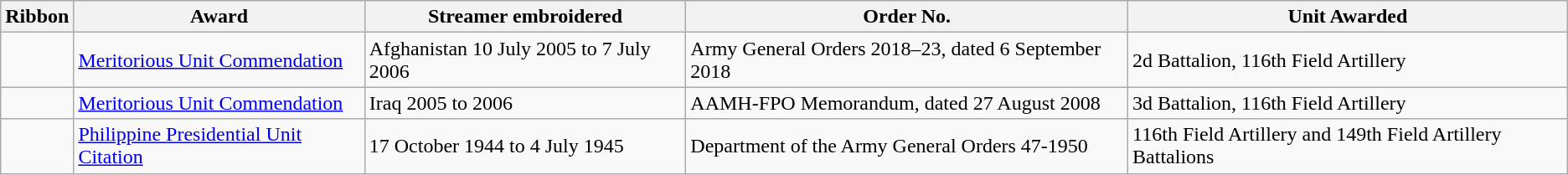<table class="wikitable">
<tr style="background:#efefef;">
<th>Ribbon</th>
<th>Award</th>
<th>Streamer embroidered</th>
<th>Order No.</th>
<th>Unit Awarded</th>
</tr>
<tr>
<td></td>
<td><a href='#'>Meritorious Unit Commendation</a></td>
<td>Afghanistan 10 July 2005 to 7 July 2006</td>
<td>Army General Orders 2018–23, dated 6 September 2018</td>
<td>2d Battalion, 116th Field Artillery</td>
</tr>
<tr>
<td></td>
<td><a href='#'>Meritorious Unit Commendation</a></td>
<td>Iraq 2005 to 2006</td>
<td>AAMH-FPO Memorandum, dated 27 August 2008</td>
<td>3d Battalion, 116th Field Artillery</td>
</tr>
<tr>
<td></td>
<td><a href='#'>Philippine Presidential Unit Citation</a></td>
<td>17 October 1944 to 4 July 1945</td>
<td>Department of the Army General Orders 47-1950</td>
<td>116th Field Artillery and 149th Field Artillery Battalions</td>
</tr>
</table>
